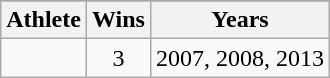<table class="wikitable">
<tr>
</tr>
<tr>
<th>Athlete</th>
<th>Wins</th>
<th>Years</th>
</tr>
<tr>
<td></td>
<td align=center>3</td>
<td>2007, 2008, 2013</td>
</tr>
</table>
